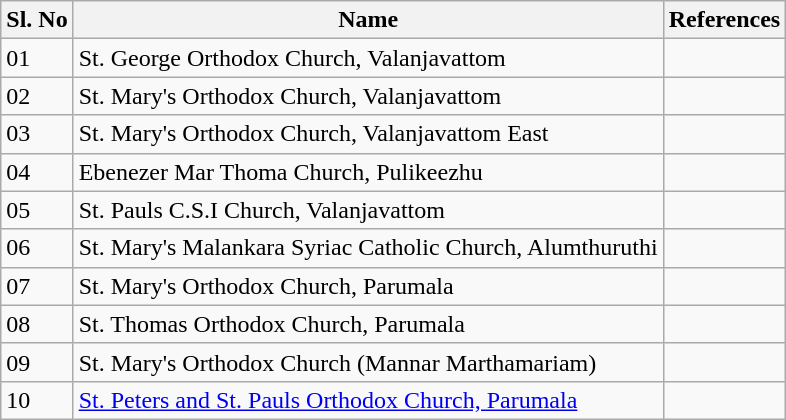<table class="wikitable">
<tr>
<th>Sl. No</th>
<th>Name</th>
<th>References</th>
</tr>
<tr>
<td>01</td>
<td>St. George Orthodox Church, Valanjavattom</td>
<td></td>
</tr>
<tr>
<td>02</td>
<td>St. Mary's Orthodox Church, Valanjavattom</td>
<td></td>
</tr>
<tr>
<td>03</td>
<td>St. Mary's Orthodox Church, Valanjavattom East</td>
<td></td>
</tr>
<tr>
<td>04</td>
<td>Ebenezer Mar Thoma Church, Pulikeezhu</td>
<td></td>
</tr>
<tr>
<td>05</td>
<td>St. Pauls C.S.I Church, Valanjavattom</td>
<td></td>
</tr>
<tr>
<td>06</td>
<td>St. Mary's Malankara Syriac Catholic Church, Alumthuruthi</td>
<td></td>
</tr>
<tr>
<td>07</td>
<td>St. Mary's Orthodox Church, Parumala</td>
<td></td>
</tr>
<tr>
<td>08</td>
<td>St. Thomas Orthodox Church, Parumala</td>
<td></td>
</tr>
<tr>
<td>09</td>
<td>St. Mary's Orthodox Church (Mannar Marthamariam)</td>
<td></td>
</tr>
<tr>
<td>10</td>
<td><a href='#'>St. Peters and St. Pauls Orthodox Church, Parumala</a></td>
<td></td>
</tr>
</table>
